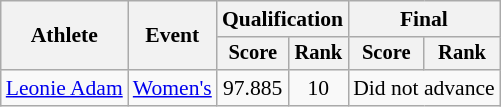<table class="wikitable" style="font-size:90%">
<tr>
<th rowspan="2">Athlete</th>
<th rowspan="2">Event</th>
<th colspan="2">Qualification</th>
<th colspan="2">Final</th>
</tr>
<tr style="font-size:95%">
<th>Score</th>
<th>Rank</th>
<th>Score</th>
<th>Rank</th>
</tr>
<tr align=center>
<td align=left><a href='#'>Leonie Adam</a></td>
<td align=left><a href='#'>Women's</a></td>
<td>97.885</td>
<td>10</td>
<td colspan=2>Did not advance</td>
</tr>
</table>
